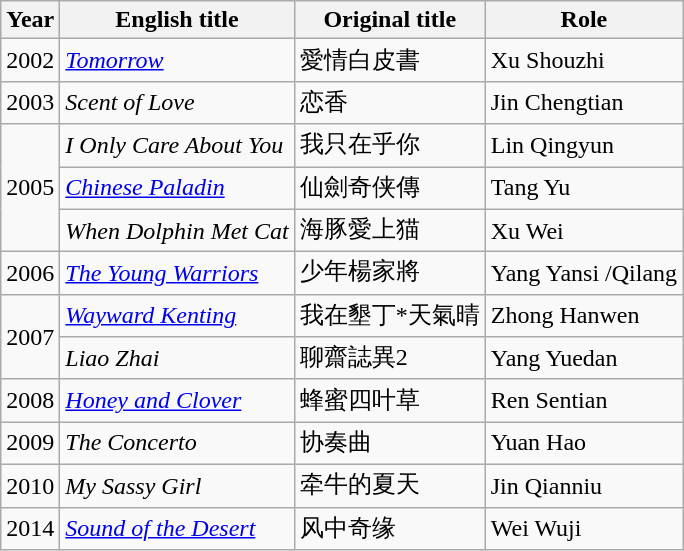<table class="wikitable sortable">
<tr>
<th>Year</th>
<th>English title</th>
<th>Original title</th>
<th>Role</th>
</tr>
<tr>
<td>2002</td>
<td><em><a href='#'>Tomorrow</a></em></td>
<td>愛情白皮書</td>
<td>Xu Shouzhi</td>
</tr>
<tr>
<td>2003</td>
<td><em>Scent of Love</em></td>
<td>恋香</td>
<td>Jin Chengtian</td>
</tr>
<tr>
<td rowspan=3>2005</td>
<td><em>I Only Care About You</em></td>
<td>我只在乎你</td>
<td>Lin Qingyun</td>
</tr>
<tr>
<td><em><a href='#'>Chinese Paladin</a></em></td>
<td>仙劍奇侠傳</td>
<td>Tang Yu</td>
</tr>
<tr>
<td><em>When Dolphin Met Cat</em></td>
<td>海豚愛上猫</td>
<td>Xu Wei</td>
</tr>
<tr>
<td>2006</td>
<td><em><a href='#'>The Young Warriors</a></em></td>
<td>少年楊家將</td>
<td>Yang Yansi /Qilang</td>
</tr>
<tr>
<td rowspan=2>2007</td>
<td><em><a href='#'>Wayward Kenting</a></em></td>
<td>我在墾丁*天氣晴</td>
<td>Zhong Hanwen</td>
</tr>
<tr>
<td><em>Liao Zhai</em></td>
<td>聊齋誌異2</td>
<td>Yang Yuedan</td>
</tr>
<tr>
<td>2008</td>
<td><em><a href='#'>Honey and Clover</a></em></td>
<td>蜂蜜四叶草</td>
<td>Ren Sentian</td>
</tr>
<tr>
<td>2009</td>
<td><em>The Concerto</em></td>
<td>协奏曲</td>
<td>Yuan Hao</td>
</tr>
<tr>
<td>2010</td>
<td><em>My Sassy Girl</em></td>
<td>牵牛的夏天</td>
<td>Jin Qianniu</td>
</tr>
<tr>
<td>2014</td>
<td><em><a href='#'>Sound of the Desert</a></em></td>
<td>风中奇缘</td>
<td>Wei Wuji</td>
</tr>
</table>
